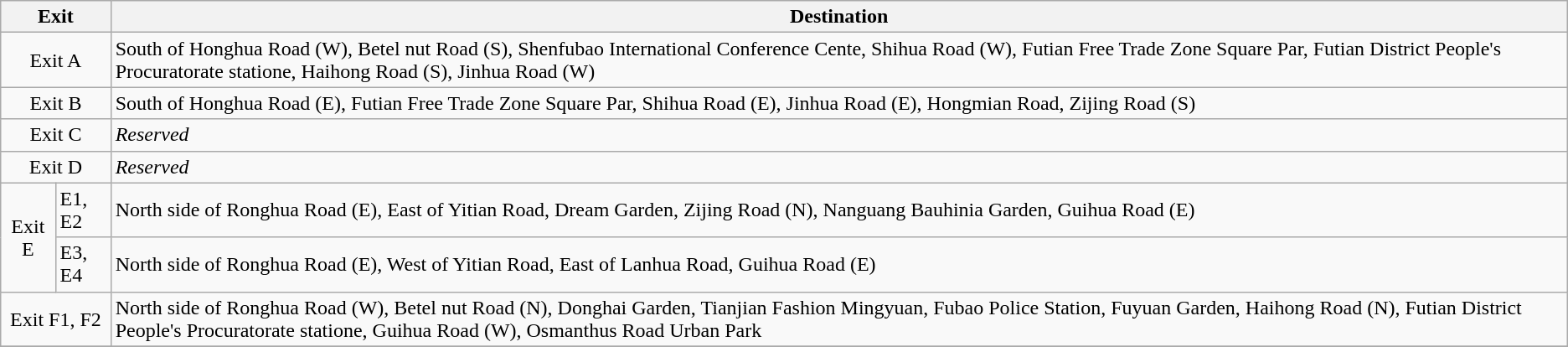<table class="wikitable">
<tr>
<th style="width:70px" colspan="2">Exit</th>
<th>Destination</th>
</tr>
<tr>
<td align="center" colspan="2">Exit A</td>
<td>South of Honghua Road (W), Betel nut Road (S), Shenfubao International Conference Cente, Shihua Road (W), Futian Free Trade Zone Square Par, Futian District People's Procuratorate statione, Haihong Road (S), Jinhua Road (W)</td>
</tr>
<tr>
<td align="center" colspan="2">Exit B</td>
<td>South of Honghua Road (E), Futian Free Trade Zone Square Par, Shihua Road (E), Jinhua Road (E), Hongmian Road, Zijing Road (S)</td>
</tr>
<tr>
<td align="center" colspan="2">Exit C</td>
<td><em>Reserved</em></td>
</tr>
<tr>
<td align="center" colspan="2">Exit D</td>
<td><em>Reserved</em></td>
</tr>
<tr>
<td align="center" rowspan="2">Exit E</td>
<td>E1, E2</td>
<td>North side of Ronghua Road (E), East of Yitian Road, Dream Garden, Zijing Road (N), Nanguang Bauhinia Garden, Guihua Road (E)</td>
</tr>
<tr>
<td>E3, E4</td>
<td>North side of Ronghua Road (E), West of Yitian Road, East of Lanhua Road, Guihua Road (E)</td>
</tr>
<tr>
<td align="center" colspan="2">Exit F1, F2</td>
<td>North side of Ronghua Road (W), Betel nut Road (N), Donghai Garden, Tianjian Fashion Mingyuan, Fubao Police Station, Fuyuan Garden, Haihong Road (N), Futian District People's Procuratorate statione, Guihua Road (W), Osmanthus Road Urban Park</td>
</tr>
<tr>
</tr>
</table>
